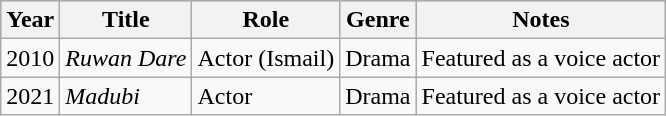<table class="wikitable">
<tr style="background:#b0c4de; text-align:center;">
<th>Year</th>
<th>Title</th>
<th>Role</th>
<th>Genre</th>
<th>Notes</th>
</tr>
<tr>
<td>2010</td>
<td><em>Ruwan Dare</em></td>
<td>Actor (Ismail)</td>
<td>Drama</td>
<td>Featured as a voice actor</td>
</tr>
<tr>
<td>2021</td>
<td><em>Madubi</em></td>
<td>Actor</td>
<td>Drama</td>
<td>Featured as a voice actor</td>
</tr>
</table>
